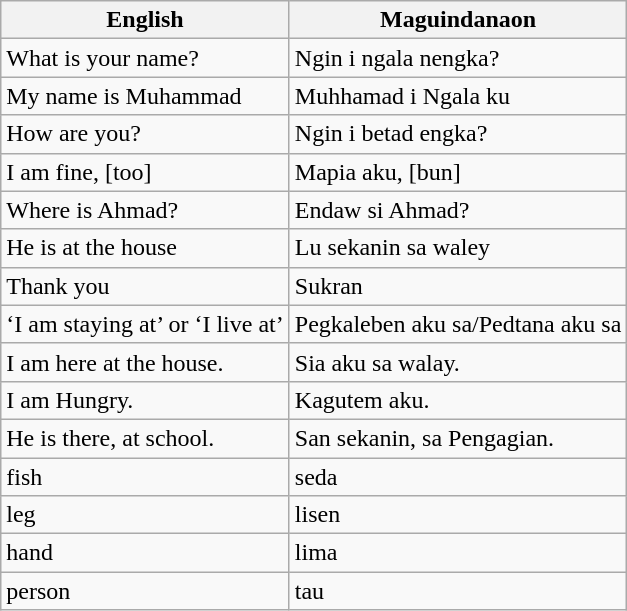<table class="wikitable">
<tr>
<th>English</th>
<th>Maguindanaon</th>
</tr>
<tr>
<td>What is your name?</td>
<td>Ngin i ngala nengka?</td>
</tr>
<tr>
<td>My name is Muhammad</td>
<td>Muhhamad i Ngala ku</td>
</tr>
<tr>
<td>How are you?</td>
<td>Ngin i betad engka?</td>
</tr>
<tr>
<td>I am fine, [too]</td>
<td>Mapia aku, [bun]</td>
</tr>
<tr>
<td>Where is Ahmad?</td>
<td>Endaw si Ahmad?</td>
</tr>
<tr>
<td>He is at the house</td>
<td>Lu sekanin sa waley</td>
</tr>
<tr>
<td>Thank you</td>
<td>Sukran</td>
</tr>
<tr>
<td>‘I am staying at’ or ‘I live at’</td>
<td>Pegkaleben aku sa/Pedtana aku sa</td>
</tr>
<tr>
<td>I am here at the house.</td>
<td>Sia aku sa walay.</td>
</tr>
<tr>
<td>I am Hungry.</td>
<td>Kagutem aku.</td>
</tr>
<tr>
<td>He is there, at school.</td>
<td>San sekanin, sa Pengagian.</td>
</tr>
<tr>
<td>fish</td>
<td>seda</td>
</tr>
<tr>
<td>leg</td>
<td>lisen</td>
</tr>
<tr>
<td>hand</td>
<td>lima</td>
</tr>
<tr>
<td>person</td>
<td>tau</td>
</tr>
</table>
